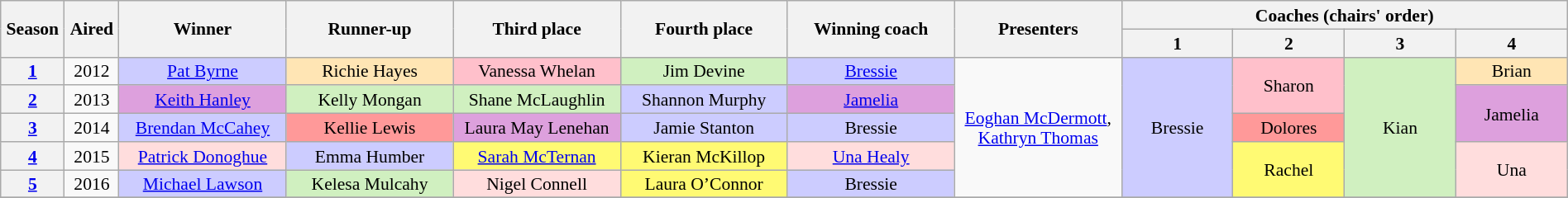<table class="wikitable" style="text-align:center; font-size:90%; line-height:16px; width:100%">
<tr>
<th rowspan="2" scope="col" width="01%">Season</th>
<th rowspan="2" scope="col" width="01%">Aired</th>
<th rowspan="2" scope="col" width="09%">Winner</th>
<th rowspan="2" scope="col" width="09%">Runner-up</th>
<th rowspan="2" scope="col" width="09%">Third place</th>
<th rowspan="2" scope="col" width="09%">Fourth place</th>
<th rowspan="2" scope="col" width="09%">Winning coach</th>
<th rowspan="2" scope="col" width="09%">Presenters</th>
<th colspan="4">Coaches (chairs' order)</th>
</tr>
<tr>
<th width="06%">1</th>
<th width="06%">2</th>
<th width="06%">3</th>
<th width="06%">4</th>
</tr>
<tr>
<th><a href='#'>1</a></th>
<td>2012</td>
<td style="background:#ccccff"><a href='#'>Pat Byrne</a></td>
<td style="background:#ffe5b4">Richie Hayes</td>
<td style="background:pink">Vanessa Whelan</td>
<td style="background:#d0f0c0">Jim Devine</td>
<td style="background:#ccccff"><a href='#'>Bressie</a></td>
<td rowspan="5"><a href='#'>Eoghan McDermott</a>,<br><a href='#'>Kathryn Thomas</a></td>
<td rowspan="5" style="background:#ccccff">Bressie</td>
<td rowspan="2" style="background:pink">Sharon</td>
<td rowspan="5" style="background:#d0f0c0">Kian</td>
<td style="background:#ffe5b4">Brian</td>
</tr>
<tr>
<th><a href='#'>2</a></th>
<td>2013</td>
<td style="background:#dda0dd"><a href='#'>Keith Hanley</a></td>
<td style="background:#d0f0c0">Kelly Mongan</td>
<td style="background:#d0f0c0">Shane McLaughlin</td>
<td style="background:#ccccff">Shannon Murphy</td>
<td style="background:#dda0dd"><a href='#'>Jamelia</a></td>
<td style="background:#dda0dd" rowspan="2">Jamelia</td>
</tr>
<tr>
<th><a href='#'>3</a></th>
<td>2014</td>
<td style="background:#ccccff"><a href='#'>Brendan McCahey</a></td>
<td style="background:#ff9999">Kellie Lewis</td>
<td style="background:#dda0dd">Laura May Lenehan</td>
<td style="background:#ccccff">Jamie Stanton</td>
<td style="background:#ccccff">Bressie</td>
<td style="background:#ff9999">Dolores</td>
</tr>
<tr>
<th><a href='#'>4</a></th>
<td>2015</td>
<td style="background:#ffdddd"><a href='#'>Patrick Donoghue</a></td>
<td style="background:#ccccff">Emma Humber</td>
<td style="background:#fffa73"><a href='#'>Sarah McTernan</a></td>
<td style="background:#fffa73">Kieran McKillop</td>
<td style="background:#ffdddd"><a href='#'>Una Healy</a></td>
<td style="background:#fffa73" rowspan="2">Rachel</td>
<td style="background:#ffdddd" rowspan="2">Una</td>
</tr>
<tr>
<th><a href='#'>5</a></th>
<td>2016</td>
<td style="background:#ccccff"><a href='#'>Michael Lawson</a></td>
<td style="background:#d0f0c0">Kelesa Mulcahy</td>
<td style="background:#ffdddd">Nigel Connell</td>
<td style="background:#fffa73">Laura O’Connor</td>
<td style="background:#ccccff">Bressie</td>
</tr>
<tr>
</tr>
</table>
